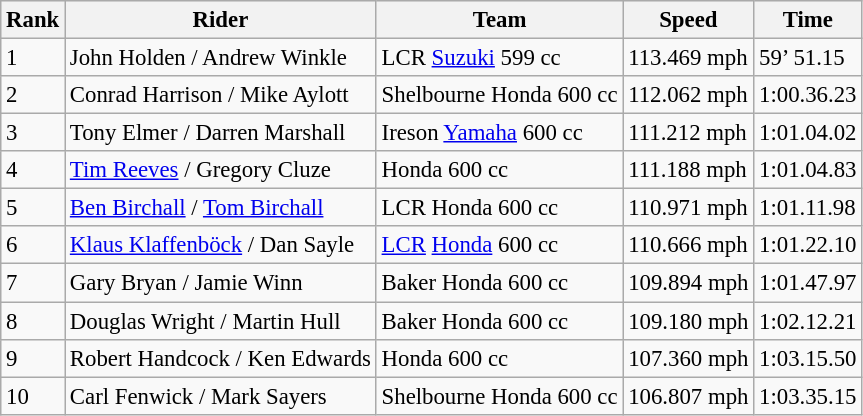<table class="wikitable" style="font-size: 95%;">
<tr style="background:#efefef;">
<th>Rank</th>
<th>Rider</th>
<th>Team</th>
<th>Speed</th>
<th>Time</th>
</tr>
<tr>
<td>1</td>
<td> John Holden /  Andrew Winkle</td>
<td>LCR <a href='#'>Suzuki</a> 599 cc</td>
<td>113.469 mph</td>
<td>59’ 51.15</td>
</tr>
<tr>
<td>2</td>
<td> Conrad Harrison /  Mike Aylott</td>
<td>Shelbourne Honda 600 cc</td>
<td>112.062 mph</td>
<td>1:00.36.23</td>
</tr>
<tr>
<td>3</td>
<td> Tony Elmer /  Darren Marshall</td>
<td>Ireson <a href='#'>Yamaha</a> 600 cc</td>
<td>111.212 mph</td>
<td>1:01.04.02</td>
</tr>
<tr>
<td>4</td>
<td> <a href='#'>Tim Reeves</a> /  Gregory Cluze</td>
<td>Honda 600 cc</td>
<td>111.188 mph</td>
<td>1:01.04.83</td>
</tr>
<tr>
<td>5</td>
<td> <a href='#'>Ben Birchall</a> /  <a href='#'>Tom Birchall</a></td>
<td>LCR Honda 600 cc</td>
<td>110.971 mph</td>
<td>1:01.11.98</td>
</tr>
<tr>
<td>6</td>
<td> <a href='#'>Klaus Klaffenböck</a> /  Dan Sayle</td>
<td><a href='#'>LCR</a> <a href='#'>Honda</a> 600 cc</td>
<td>110.666 mph</td>
<td>1:01.22.10</td>
</tr>
<tr>
<td>7</td>
<td> Gary Bryan /  Jamie Winn</td>
<td>Baker Honda 600 cc</td>
<td>109.894 mph</td>
<td>1:01.47.97</td>
</tr>
<tr>
<td>8</td>
<td> Douglas Wright /  Martin Hull</td>
<td>Baker Honda 600 cc</td>
<td>109.180 mph</td>
<td>1:02.12.21</td>
</tr>
<tr>
<td>9</td>
<td> Robert Handcock / Ken Edwards</td>
<td>Honda 600 cc</td>
<td>107.360 mph</td>
<td>1:03.15.50</td>
</tr>
<tr>
<td>10</td>
<td> Carl Fenwick / Mark Sayers</td>
<td>Shelbourne Honda 600 cc</td>
<td>106.807 mph</td>
<td>1:03.35.15</td>
</tr>
</table>
